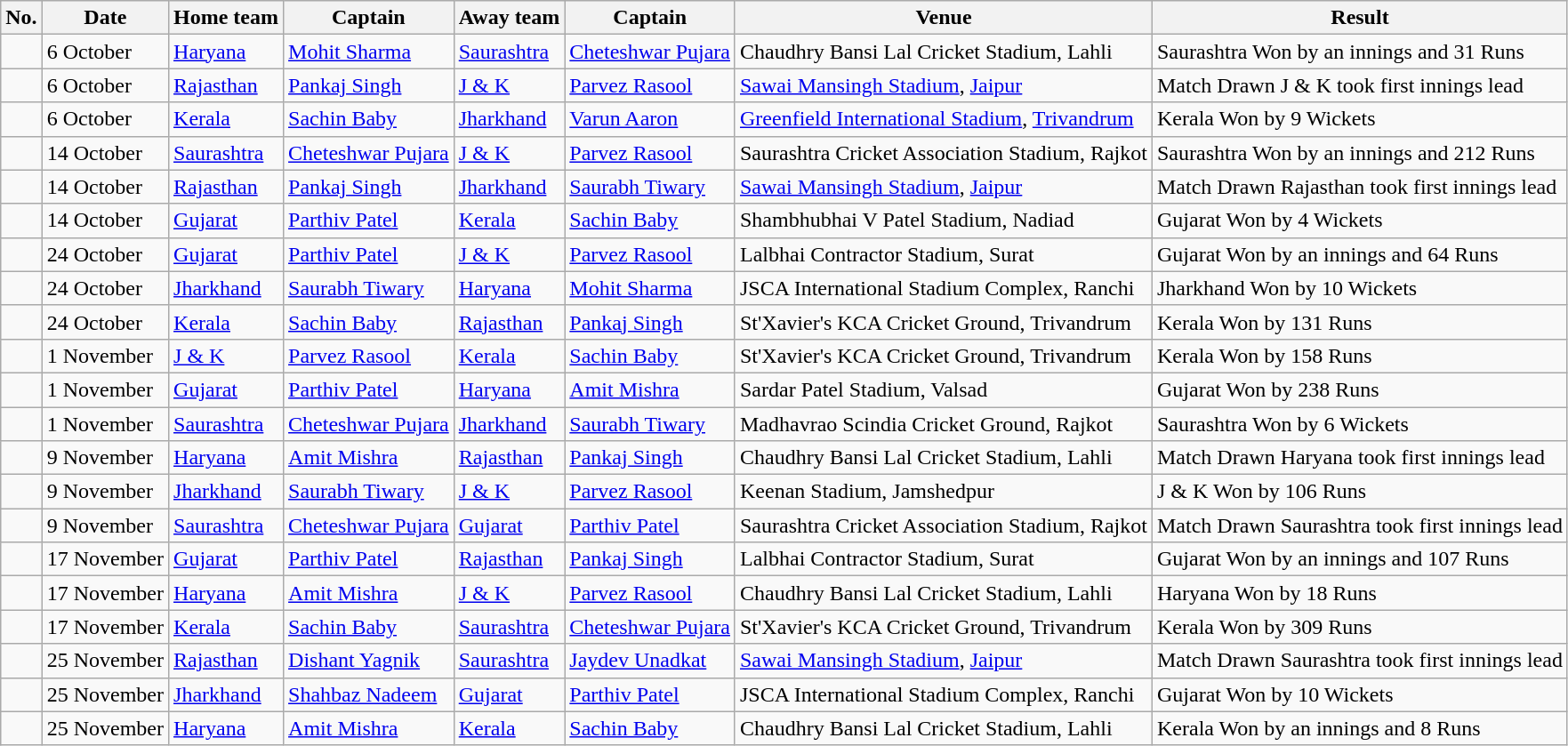<table class="wikitable collapsible collapsed">
<tr>
<th>No.</th>
<th>Date</th>
<th>Home team</th>
<th>Captain</th>
<th>Away team</th>
<th>Captain</th>
<th>Venue</th>
<th>Result</th>
</tr>
<tr>
<td> </td>
<td>6 October</td>
<td><a href='#'>Haryana</a></td>
<td><a href='#'>Mohit Sharma</a></td>
<td><a href='#'>Saurashtra</a></td>
<td><a href='#'>Cheteshwar Pujara</a></td>
<td>Chaudhry Bansi Lal Cricket Stadium, Lahli</td>
<td>Saurashtra Won by an innings and 31 Runs</td>
</tr>
<tr>
<td> </td>
<td>6 October</td>
<td><a href='#'>Rajasthan</a></td>
<td><a href='#'>Pankaj Singh</a></td>
<td><a href='#'>J & K</a></td>
<td><a href='#'>Parvez Rasool</a></td>
<td><a href='#'>Sawai Mansingh Stadium</a>, <a href='#'>Jaipur</a></td>
<td>Match Drawn J & K took first innings lead</td>
</tr>
<tr>
<td> </td>
<td>6 October</td>
<td><a href='#'>Kerala</a></td>
<td><a href='#'>Sachin Baby</a></td>
<td><a href='#'>Jharkhand</a></td>
<td><a href='#'>Varun Aaron</a></td>
<td><a href='#'>Greenfield International Stadium</a>, <a href='#'>Trivandrum</a></td>
<td>Kerala Won by 9 Wickets</td>
</tr>
<tr>
<td> </td>
<td>14 October</td>
<td><a href='#'>Saurashtra</a></td>
<td><a href='#'>Cheteshwar Pujara</a></td>
<td><a href='#'>J & K</a></td>
<td><a href='#'>Parvez Rasool</a></td>
<td>Saurashtra Cricket Association Stadium, Rajkot</td>
<td>Saurashtra Won by an innings and 212 Runs</td>
</tr>
<tr>
<td> </td>
<td>14 October</td>
<td><a href='#'>Rajasthan</a></td>
<td><a href='#'>Pankaj Singh</a></td>
<td><a href='#'>Jharkhand</a></td>
<td><a href='#'>Saurabh Tiwary</a></td>
<td><a href='#'>Sawai Mansingh Stadium</a>, <a href='#'>Jaipur</a></td>
<td>Match Drawn Rajasthan took first innings lead</td>
</tr>
<tr>
<td> </td>
<td>14 October</td>
<td><a href='#'>Gujarat</a></td>
<td><a href='#'>Parthiv Patel</a></td>
<td><a href='#'>Kerala</a></td>
<td><a href='#'>Sachin Baby</a></td>
<td>Shambhubhai V Patel Stadium, Nadiad</td>
<td>Gujarat Won by 4 Wickets</td>
</tr>
<tr>
<td> </td>
<td>24 October</td>
<td><a href='#'>Gujarat</a></td>
<td><a href='#'>Parthiv Patel</a></td>
<td><a href='#'>J & K</a></td>
<td><a href='#'>Parvez Rasool</a></td>
<td>Lalbhai Contractor Stadium, Surat</td>
<td>Gujarat Won by an innings and 64 Runs</td>
</tr>
<tr>
<td> </td>
<td>24 October</td>
<td><a href='#'>Jharkhand</a></td>
<td><a href='#'>Saurabh Tiwary</a></td>
<td><a href='#'>Haryana</a></td>
<td><a href='#'>Mohit Sharma</a></td>
<td>JSCA International Stadium Complex, Ranchi</td>
<td>Jharkhand Won by 10 Wickets</td>
</tr>
<tr>
<td> </td>
<td>24 October</td>
<td><a href='#'>Kerala</a></td>
<td><a href='#'>Sachin Baby</a></td>
<td><a href='#'>Rajasthan</a></td>
<td><a href='#'>Pankaj Singh</a></td>
<td>St'Xavier's KCA Cricket Ground, Trivandrum</td>
<td>Kerala Won by 131 Runs</td>
</tr>
<tr>
<td> </td>
<td>1 November</td>
<td><a href='#'>J & K</a></td>
<td><a href='#'>Parvez Rasool</a></td>
<td><a href='#'>Kerala</a></td>
<td><a href='#'>Sachin Baby</a></td>
<td>St'Xavier's KCA Cricket Ground, Trivandrum</td>
<td>Kerala Won by 158 Runs</td>
</tr>
<tr>
<td> </td>
<td>1 November</td>
<td><a href='#'>Gujarat</a></td>
<td><a href='#'>Parthiv Patel</a></td>
<td><a href='#'>Haryana</a></td>
<td><a href='#'>Amit Mishra</a></td>
<td>Sardar Patel Stadium, Valsad</td>
<td>Gujarat Won by 238 Runs</td>
</tr>
<tr>
<td> </td>
<td>1 November</td>
<td><a href='#'>Saurashtra</a></td>
<td><a href='#'>Cheteshwar Pujara</a></td>
<td><a href='#'>Jharkhand</a></td>
<td><a href='#'>Saurabh Tiwary</a></td>
<td>Madhavrao Scindia Cricket Ground, Rajkot</td>
<td>Saurashtra Won by 6 Wickets</td>
</tr>
<tr>
<td> </td>
<td>9 November</td>
<td><a href='#'>Haryana</a></td>
<td><a href='#'>Amit Mishra</a></td>
<td><a href='#'>Rajasthan</a></td>
<td><a href='#'>Pankaj Singh</a></td>
<td>Chaudhry Bansi Lal Cricket Stadium, Lahli</td>
<td>Match Drawn Haryana took first innings lead</td>
</tr>
<tr>
<td> </td>
<td>9 November</td>
<td><a href='#'>Jharkhand</a></td>
<td><a href='#'>Saurabh Tiwary</a></td>
<td><a href='#'>J & K</a></td>
<td><a href='#'>Parvez Rasool</a></td>
<td>Keenan Stadium, Jamshedpur</td>
<td>J & K Won by 106 Runs</td>
</tr>
<tr>
<td> </td>
<td>9 November</td>
<td><a href='#'>Saurashtra</a></td>
<td><a href='#'>Cheteshwar Pujara</a></td>
<td><a href='#'>Gujarat</a></td>
<td><a href='#'>Parthiv Patel</a></td>
<td>Saurashtra Cricket Association Stadium, Rajkot</td>
<td>Match Drawn Saurashtra took first innings lead</td>
</tr>
<tr>
<td> </td>
<td>17 November</td>
<td><a href='#'>Gujarat</a></td>
<td><a href='#'>Parthiv Patel</a></td>
<td><a href='#'>Rajasthan</a></td>
<td><a href='#'>Pankaj Singh</a></td>
<td>Lalbhai Contractor Stadium, Surat</td>
<td>Gujarat Won by an innings and 107 Runs</td>
</tr>
<tr>
<td> </td>
<td>17 November</td>
<td><a href='#'>Haryana</a></td>
<td><a href='#'>Amit Mishra</a></td>
<td><a href='#'>J & K</a></td>
<td><a href='#'>Parvez Rasool</a></td>
<td>Chaudhry Bansi Lal Cricket Stadium, Lahli</td>
<td>Haryana Won by 18 Runs</td>
</tr>
<tr>
<td> </td>
<td>17 November</td>
<td><a href='#'>Kerala</a></td>
<td><a href='#'>Sachin Baby</a></td>
<td><a href='#'>Saurashtra</a></td>
<td><a href='#'>Cheteshwar Pujara</a></td>
<td>St'Xavier's KCA Cricket Ground, Trivandrum</td>
<td>Kerala Won by 309 Runs</td>
</tr>
<tr>
<td> </td>
<td>25 November</td>
<td><a href='#'>Rajasthan</a></td>
<td><a href='#'>Dishant Yagnik</a></td>
<td><a href='#'>Saurashtra</a></td>
<td><a href='#'>Jaydev Unadkat</a></td>
<td><a href='#'>Sawai Mansingh Stadium</a>, <a href='#'>Jaipur</a></td>
<td>Match Drawn Saurashtra took first innings lead</td>
</tr>
<tr>
<td> </td>
<td>25 November</td>
<td><a href='#'>Jharkhand</a></td>
<td><a href='#'>Shahbaz Nadeem</a></td>
<td><a href='#'>Gujarat</a></td>
<td><a href='#'>Parthiv Patel</a></td>
<td>JSCA International Stadium Complex, Ranchi</td>
<td>Gujarat Won by 10 Wickets</td>
</tr>
<tr>
<td> </td>
<td>25 November</td>
<td><a href='#'>Haryana</a></td>
<td><a href='#'>Amit Mishra</a></td>
<td><a href='#'>Kerala</a></td>
<td><a href='#'>Sachin Baby</a></td>
<td>Chaudhry Bansi Lal Cricket Stadium, Lahli</td>
<td>Kerala Won by an innings and 8 Runs</td>
</tr>
</table>
